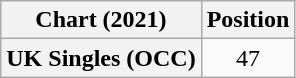<table class="wikitable plainrowheaders" style="text-align:center">
<tr>
<th scope="col">Chart (2021)</th>
<th scope="col">Position</th>
</tr>
<tr>
<th scope="row">UK Singles (OCC)</th>
<td>47</td>
</tr>
</table>
